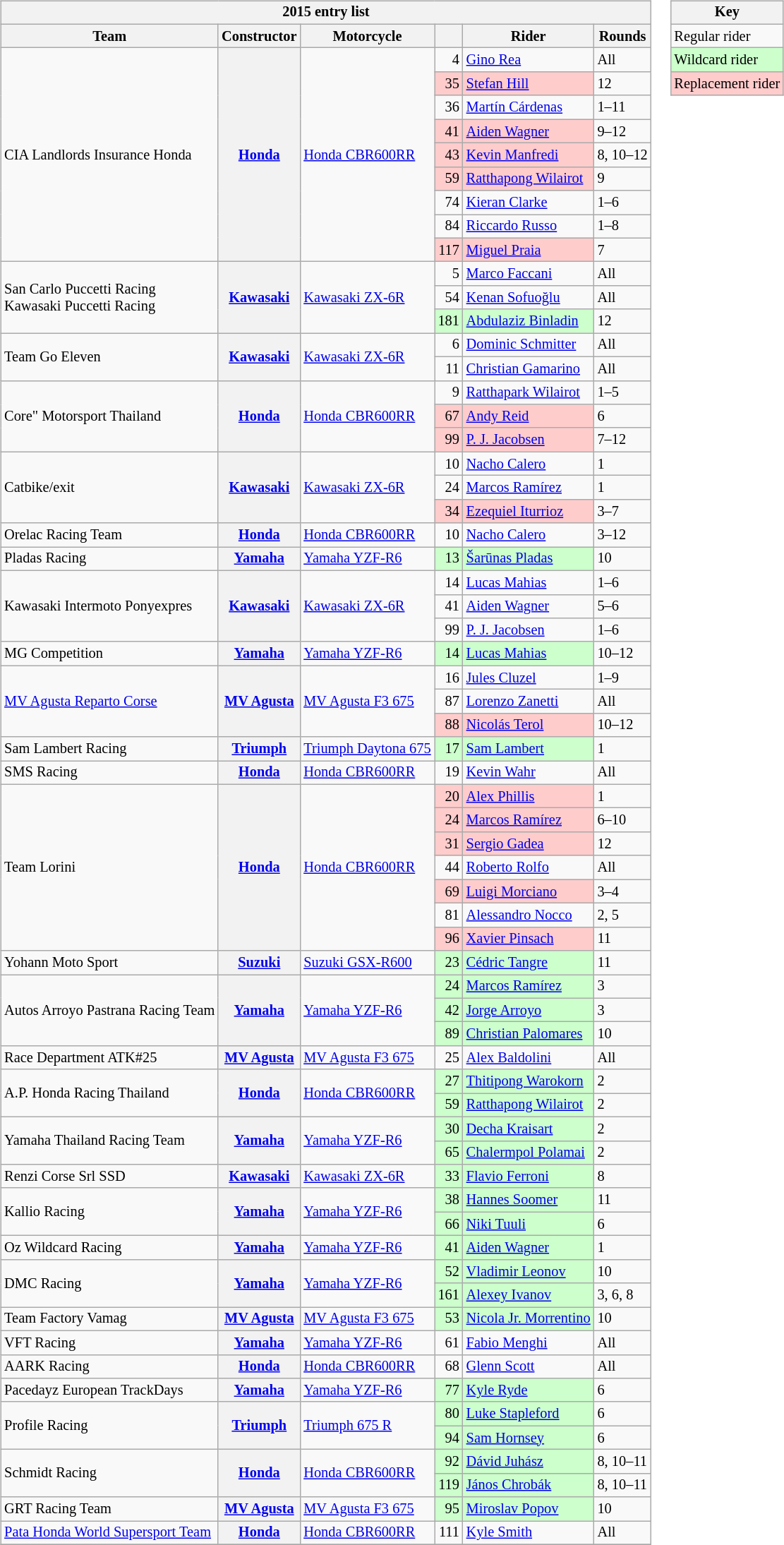<table>
<tr>
<td><br><table class="wikitable" style="font-size: 85%">
<tr>
<th colspan=6>2015 entry list</th>
</tr>
<tr>
<th>Team</th>
<th>Constructor</th>
<th>Motorcycle</th>
<th></th>
<th>Rider</th>
<th>Rounds</th>
</tr>
<tr>
<td rowspan=9>CIA Landlords Insurance Honda</td>
<th rowspan=9><a href='#'>Honda</a></th>
<td rowspan=9><a href='#'>Honda CBR600RR</a></td>
<td align=right>4</td>
<td> <a href='#'>Gino Rea</a></td>
<td>All</td>
</tr>
<tr>
<td style="background:#ffcccc;" align=right>35</td>
<td style="background:#ffcccc;"> <a href='#'>Stefan Hill</a></td>
<td>12</td>
</tr>
<tr>
<td align=right>36</td>
<td> <a href='#'>Martín Cárdenas</a></td>
<td>1–11</td>
</tr>
<tr>
<td style="background:#ffcccc;" align=right>41</td>
<td style="background:#ffcccc;"> <a href='#'>Aiden Wagner</a></td>
<td>9–12</td>
</tr>
<tr>
<td style="background:#ffcccc;" align=right>43</td>
<td style="background:#ffcccc;"> <a href='#'>Kevin Manfredi</a></td>
<td>8, 10–12</td>
</tr>
<tr>
<td style="background:#ffcccc;" align=right>59</td>
<td style="background:#ffcccc;"> <a href='#'>Ratthapong Wilairot</a></td>
<td>9</td>
</tr>
<tr>
<td align=right>74</td>
<td> <a href='#'>Kieran Clarke</a></td>
<td>1–6</td>
</tr>
<tr>
<td align=right>84</td>
<td> <a href='#'>Riccardo Russo</a></td>
<td>1–8</td>
</tr>
<tr>
<td style="background:#ffcccc;" align=right>117</td>
<td style="background:#ffcccc;"> <a href='#'>Miguel Praia</a></td>
<td>7</td>
</tr>
<tr>
<td rowspan=3>San Carlo Puccetti Racing<br>Kawasaki Puccetti Racing</td>
<th rowspan=3><a href='#'>Kawasaki</a></th>
<td rowspan=3><a href='#'>Kawasaki ZX-6R</a></td>
<td align=right>5</td>
<td> <a href='#'>Marco Faccani</a></td>
<td>All</td>
</tr>
<tr>
<td align=right>54</td>
<td> <a href='#'>Kenan Sofuoğlu</a></td>
<td>All</td>
</tr>
<tr>
<td style="background:#ccffcc;" align=right>181</td>
<td style="background:#ccffcc;"> <a href='#'>Abdulaziz Binladin</a></td>
<td>12</td>
</tr>
<tr>
<td rowspan=2>Team Go Eleven</td>
<th rowspan=2><a href='#'>Kawasaki</a></th>
<td rowspan=2><a href='#'>Kawasaki ZX-6R</a></td>
<td align=right>6</td>
<td> <a href='#'>Dominic Schmitter</a></td>
<td>All</td>
</tr>
<tr>
<td align=right>11</td>
<td> <a href='#'>Christian Gamarino</a></td>
<td>All</td>
</tr>
<tr>
<td rowspan=3>Core" Motorsport Thailand</td>
<th rowspan=3><a href='#'>Honda</a></th>
<td rowspan=3><a href='#'>Honda CBR600RR</a></td>
<td align=right>9</td>
<td> <a href='#'>Ratthapark Wilairot</a></td>
<td>1–5</td>
</tr>
<tr>
<td style="background:#ffcccc;" align=right>67</td>
<td style="background:#ffcccc;"> <a href='#'>Andy Reid</a></td>
<td>6</td>
</tr>
<tr>
<td style="background:#ffcccc;" align=right>99</td>
<td style="background:#ffcccc;"> <a href='#'>P. J. Jacobsen</a></td>
<td>7–12</td>
</tr>
<tr>
<td rowspan=3>Catbike/exit</td>
<th rowspan=3><a href='#'>Kawasaki</a></th>
<td rowspan=3><a href='#'>Kawasaki ZX-6R</a></td>
<td align=right>10</td>
<td> <a href='#'>Nacho Calero</a></td>
<td>1</td>
</tr>
<tr>
<td align=right>24</td>
<td> <a href='#'>Marcos Ramírez</a></td>
<td>1</td>
</tr>
<tr>
<td style="background:#ffcccc;" align=right>34</td>
<td style="background:#ffcccc;"> <a href='#'>Ezequiel Iturrioz</a></td>
<td>3–7</td>
</tr>
<tr>
<td>Orelac Racing Team</td>
<th><a href='#'>Honda</a></th>
<td><a href='#'>Honda CBR600RR</a></td>
<td align=right>10</td>
<td> <a href='#'>Nacho Calero</a></td>
<td>3–12</td>
</tr>
<tr>
<td>Pladas Racing</td>
<th><a href='#'>Yamaha</a></th>
<td><a href='#'>Yamaha YZF-R6</a></td>
<td style="background:#ccffcc;" align=right>13</td>
<td style="background:#ccffcc;"> <a href='#'>Šarūnas Pladas</a></td>
<td>10</td>
</tr>
<tr>
<td rowspan=3>Kawasaki Intermoto Ponyexpres</td>
<th rowspan=3><a href='#'>Kawasaki</a></th>
<td rowspan=3><a href='#'>Kawasaki ZX-6R</a></td>
<td align=right>14</td>
<td> <a href='#'>Lucas Mahias</a></td>
<td>1–6</td>
</tr>
<tr>
<td align=right>41</td>
<td> <a href='#'>Aiden Wagner</a></td>
<td>5–6</td>
</tr>
<tr>
<td align=right>99</td>
<td> <a href='#'>P. J. Jacobsen</a></td>
<td>1–6</td>
</tr>
<tr>
<td>MG Competition</td>
<th><a href='#'>Yamaha</a></th>
<td><a href='#'>Yamaha YZF-R6</a></td>
<td style="background:#ccffcc;" align=right>14</td>
<td style="background:#ccffcc;"> <a href='#'>Lucas Mahias</a></td>
<td>10–12</td>
</tr>
<tr>
<td rowspan=3><a href='#'>MV Agusta Reparto Corse</a></td>
<th rowspan=3><a href='#'>MV Agusta</a></th>
<td rowspan=3><a href='#'>MV Agusta F3 675</a></td>
<td align=right>16</td>
<td> <a href='#'>Jules Cluzel</a></td>
<td>1–9</td>
</tr>
<tr>
<td align=right>87</td>
<td> <a href='#'>Lorenzo Zanetti</a></td>
<td>All</td>
</tr>
<tr>
<td style="background:#ffcccc;" align=right>88</td>
<td style="background:#ffcccc;"> <a href='#'>Nicolás Terol</a></td>
<td>10–12</td>
</tr>
<tr>
<td>Sam Lambert Racing</td>
<th><a href='#'>Triumph</a></th>
<td><a href='#'>Triumph Daytona 675</a></td>
<td style="background:#ccffcc;" align=right>17</td>
<td style="background:#ccffcc;"> <a href='#'>Sam Lambert</a></td>
<td>1</td>
</tr>
<tr>
<td>SMS Racing</td>
<th><a href='#'>Honda</a></th>
<td><a href='#'>Honda CBR600RR</a></td>
<td align=right>19</td>
<td> <a href='#'>Kevin Wahr</a></td>
<td>All</td>
</tr>
<tr>
<td rowspan=7>Team Lorini</td>
<th rowspan=7><a href='#'>Honda</a></th>
<td rowspan=7><a href='#'>Honda CBR600RR</a></td>
<td style="background:#ffcccc;" align=right>20</td>
<td style="background:#ffcccc;"> <a href='#'>Alex Phillis</a></td>
<td>1</td>
</tr>
<tr>
<td style="background:#ffcccc;" align=right>24</td>
<td style="background:#ffcccc;"> <a href='#'>Marcos Ramírez</a></td>
<td>6–10</td>
</tr>
<tr>
<td style="background:#ffcccc;" align=right>31</td>
<td style="background:#ffcccc;"> <a href='#'>Sergio Gadea</a></td>
<td>12</td>
</tr>
<tr>
<td align=right>44</td>
<td> <a href='#'>Roberto Rolfo</a></td>
<td>All</td>
</tr>
<tr>
<td style="background:#ffcccc;" align=right>69</td>
<td style="background:#ffcccc;"> <a href='#'>Luigi Morciano</a></td>
<td>3–4</td>
</tr>
<tr>
<td align=right>81</td>
<td> <a href='#'>Alessandro Nocco</a></td>
<td>2, 5</td>
</tr>
<tr>
<td style="background:#ffcccc;" align=right>96</td>
<td style="background:#ffcccc;"> <a href='#'>Xavier Pinsach</a></td>
<td>11</td>
</tr>
<tr>
<td>Yohann Moto Sport</td>
<th><a href='#'>Suzuki</a></th>
<td><a href='#'>Suzuki GSX-R600</a></td>
<td style="background:#ccffcc;" align=right>23</td>
<td style="background:#ccffcc;"> <a href='#'>Cédric Tangre</a></td>
<td>11</td>
</tr>
<tr>
<td rowspan=3>Autos Arroyo Pastrana Racing Team</td>
<th rowspan=3><a href='#'>Yamaha</a></th>
<td rowspan=3><a href='#'>Yamaha YZF-R6</a></td>
<td style="background:#ccffcc;" align=right>24</td>
<td style="background:#ccffcc;"> <a href='#'>Marcos Ramírez</a></td>
<td>3</td>
</tr>
<tr>
<td style="background:#ccffcc;" align=right>42</td>
<td style="background:#ccffcc;"> <a href='#'>Jorge Arroyo</a></td>
<td>3</td>
</tr>
<tr>
<td style="background:#ccffcc;" align=right>89</td>
<td style="background:#ccffcc;"> <a href='#'>Christian Palomares</a></td>
<td>10</td>
</tr>
<tr>
<td>Race Department ATK#25</td>
<th><a href='#'>MV Agusta</a></th>
<td><a href='#'>MV Agusta F3 675</a></td>
<td align=right>25</td>
<td> <a href='#'>Alex Baldolini</a></td>
<td>All</td>
</tr>
<tr>
<td rowspan=2>A.P. Honda Racing Thailand</td>
<th rowspan=2><a href='#'>Honda</a></th>
<td rowspan=2><a href='#'>Honda CBR600RR</a></td>
<td style="background:#ccffcc;" align=right>27</td>
<td style="background:#ccffcc;"> <a href='#'>Thitipong Warokorn</a></td>
<td>2</td>
</tr>
<tr>
<td style="background:#ccffcc;" align=right>59</td>
<td style="background:#ccffcc;"> <a href='#'>Ratthapong Wilairot</a></td>
<td>2</td>
</tr>
<tr>
<td rowspan=2>Yamaha Thailand Racing Team</td>
<th rowspan=2><a href='#'>Yamaha</a></th>
<td rowspan=2><a href='#'>Yamaha YZF-R6</a></td>
<td style="background:#ccffcc;" align=right>30</td>
<td style="background:#ccffcc;"> <a href='#'>Decha Kraisart</a></td>
<td>2</td>
</tr>
<tr>
<td style="background:#ccffcc;" align=right>65</td>
<td style="background:#ccffcc;"> <a href='#'>Chalermpol Polamai</a></td>
<td>2</td>
</tr>
<tr>
<td>Renzi Corse Srl SSD</td>
<th><a href='#'>Kawasaki</a></th>
<td><a href='#'>Kawasaki ZX-6R</a></td>
<td style="background:#ccffcc;" align=right>33</td>
<td style="background:#ccffcc;"> <a href='#'>Flavio Ferroni</a></td>
<td>8</td>
</tr>
<tr>
<td rowspan=2>Kallio Racing</td>
<th rowspan=2><a href='#'>Yamaha</a></th>
<td rowspan=2><a href='#'>Yamaha YZF-R6</a></td>
<td style="background:#ccffcc;" align=right>38</td>
<td style="background:#ccffcc;"> <a href='#'>Hannes Soomer</a></td>
<td>11</td>
</tr>
<tr>
<td style="background:#ccffcc;" align=right>66</td>
<td style="background:#ccffcc;"> <a href='#'>Niki Tuuli</a></td>
<td>6</td>
</tr>
<tr>
<td>Oz Wildcard Racing</td>
<th><a href='#'>Yamaha</a></th>
<td><a href='#'>Yamaha YZF-R6</a></td>
<td style="background:#ccffcc;" align=right>41</td>
<td style="background:#ccffcc;"> <a href='#'>Aiden Wagner</a></td>
<td>1</td>
</tr>
<tr>
<td rowspan=2>DMC Racing</td>
<th rowspan=2><a href='#'>Yamaha</a></th>
<td rowspan=2><a href='#'>Yamaha YZF-R6</a></td>
<td style="background:#ccffcc;" align=right>52</td>
<td style="background:#ccffcc;"> <a href='#'>Vladimir Leonov</a></td>
<td>10</td>
</tr>
<tr>
<td style="background:#ccffcc;" align=right>161</td>
<td style="background:#ccffcc;"> <a href='#'>Alexey Ivanov</a></td>
<td>3, 6, 8</td>
</tr>
<tr>
<td>Team Factory Vamag</td>
<th><a href='#'>MV Agusta</a></th>
<td><a href='#'>MV Agusta F3 675</a></td>
<td style="background:#ccffcc;" align=right>53</td>
<td style="background:#ccffcc;"> <a href='#'>Nicola Jr. Morrentino</a></td>
<td>10</td>
</tr>
<tr>
<td>VFT Racing</td>
<th><a href='#'>Yamaha</a></th>
<td><a href='#'>Yamaha YZF-R6</a></td>
<td align=right>61</td>
<td> <a href='#'>Fabio Menghi</a></td>
<td>All</td>
</tr>
<tr>
<td>AARK Racing</td>
<th><a href='#'>Honda</a></th>
<td><a href='#'>Honda CBR600RR</a></td>
<td align=right>68</td>
<td> <a href='#'>Glenn Scott</a></td>
<td>All</td>
</tr>
<tr>
<td>Pacedayz European TrackDays</td>
<th><a href='#'>Yamaha</a></th>
<td><a href='#'>Yamaha YZF-R6</a></td>
<td style="background:#ccffcc;" align=right>77</td>
<td style="background:#ccffcc;"> <a href='#'>Kyle Ryde</a></td>
<td>6</td>
</tr>
<tr>
<td rowspan=2>Profile Racing</td>
<th rowspan=2><a href='#'>Triumph</a></th>
<td rowspan=2><a href='#'>Triumph 675 R</a></td>
<td style="background:#ccffcc;" align=right>80</td>
<td style="background:#ccffcc;"> <a href='#'>Luke Stapleford</a></td>
<td>6</td>
</tr>
<tr>
<td style="background:#ccffcc;" align=right>94</td>
<td style="background:#ccffcc;"> <a href='#'>Sam Hornsey</a></td>
<td>6</td>
</tr>
<tr>
<td rowspan=2>Schmidt Racing</td>
<th rowspan=2><a href='#'>Honda</a></th>
<td rowspan=2><a href='#'>Honda CBR600RR</a></td>
<td style="background:#ccffcc;" align=right>92</td>
<td style="background:#ccffcc;"> <a href='#'>Dávid Juhász</a></td>
<td>8, 10–11</td>
</tr>
<tr>
<td style="background:#ccffcc;" align=right>119</td>
<td style="background:#ccffcc;"> <a href='#'>János Chrobák</a></td>
<td>8, 10–11</td>
</tr>
<tr>
<td>GRT Racing Team</td>
<th><a href='#'>MV Agusta</a></th>
<td><a href='#'>MV Agusta F3 675</a></td>
<td style="background:#ccffcc;" align=right>95</td>
<td style="background:#ccffcc;"> <a href='#'>Miroslav Popov</a></td>
<td>10</td>
</tr>
<tr>
<td><a href='#'>Pata Honda World Supersport Team</a></td>
<th><a href='#'>Honda</a></th>
<td><a href='#'>Honda CBR600RR</a></td>
<td align=right>111</td>
<td> <a href='#'>Kyle Smith</a></td>
<td>All</td>
</tr>
<tr>
</tr>
</table>
</td>
<td valign="top"><br><table class="wikitable" style="font-size: 85%;">
<tr>
<th colspan=2>Key</th>
</tr>
<tr>
<td>Regular rider</td>
</tr>
<tr style="background:#ccffcc;">
<td>Wildcard rider</td>
</tr>
<tr style="background:#ffcccc;">
<td>Replacement rider</td>
</tr>
</table>
</td>
</tr>
</table>
